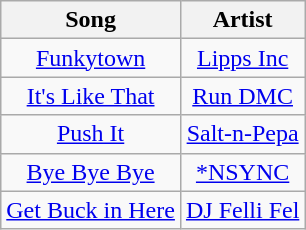<table class="wikitable" style="white-space:nowrap; text-align:center; table-layout: fixed">
<tr>
<th>Song</th>
<th>Artist</th>
</tr>
<tr>
<td><a href='#'>Funkytown</a></td>
<td><a href='#'>Lipps Inc</a></td>
</tr>
<tr>
<td><a href='#'>It's Like That</a></td>
<td><a href='#'>Run DMC</a></td>
</tr>
<tr>
<td><a href='#'>Push It</a></td>
<td><a href='#'>Salt-n-Pepa</a></td>
</tr>
<tr>
<td><a href='#'>Bye Bye Bye</a></td>
<td><a href='#'>*NSYNC</a></td>
</tr>
<tr>
<td><a href='#'>Get Buck in Here</a></td>
<td><a href='#'>DJ Felli Fel</a></td>
</tr>
</table>
